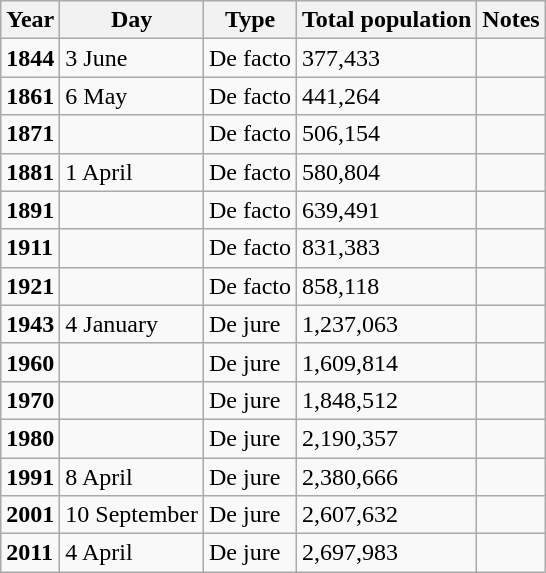<table class="wikitable">
<tr>
<th>Year</th>
<th>Day</th>
<th>Type</th>
<th>Total population</th>
<th>Notes</th>
</tr>
<tr>
<td><strong>1844</strong></td>
<td>3 June</td>
<td>De facto</td>
<td>377,433</td>
<td></td>
</tr>
<tr>
<td><strong>1861</strong></td>
<td>6 May</td>
<td>De facto</td>
<td>441,264</td>
<td></td>
</tr>
<tr>
<td><strong>1871</strong></td>
<td></td>
<td>De facto</td>
<td>506,154</td>
<td></td>
</tr>
<tr>
<td><strong>1881</strong></td>
<td>1 April</td>
<td>De facto</td>
<td>580,804</td>
<td></td>
</tr>
<tr>
<td><strong>1891</strong></td>
<td></td>
<td>De facto</td>
<td>639,491</td>
<td></td>
</tr>
<tr>
<td><strong>1911</strong></td>
<td></td>
<td>De facto</td>
<td>831,383</td>
<td></td>
</tr>
<tr>
<td><strong>1921</strong></td>
<td></td>
<td>De facto</td>
<td>858,118</td>
<td></td>
</tr>
<tr>
<td><strong>1943</strong></td>
<td>4 January</td>
<td>De jure</td>
<td>1,237,063</td>
<td></td>
</tr>
<tr>
<td><strong>1960</strong></td>
<td></td>
<td>De jure</td>
<td>1,609,814</td>
<td></td>
</tr>
<tr>
<td><strong>1970</strong></td>
<td></td>
<td>De jure</td>
<td>1,848,512</td>
<td></td>
</tr>
<tr>
<td><strong>1980</strong></td>
<td></td>
<td>De jure</td>
<td>2,190,357</td>
<td></td>
</tr>
<tr>
<td><strong>1991</strong></td>
<td>8 April</td>
<td>De jure</td>
<td>2,380,666</td>
<td></td>
</tr>
<tr>
<td><strong>2001</strong></td>
<td>10 September</td>
<td>De jure</td>
<td>2,607,632</td>
<td></td>
</tr>
<tr>
<td><strong>2011</strong></td>
<td>4 April</td>
<td>De jure</td>
<td>2,697,983</td>
<td></td>
</tr>
</table>
